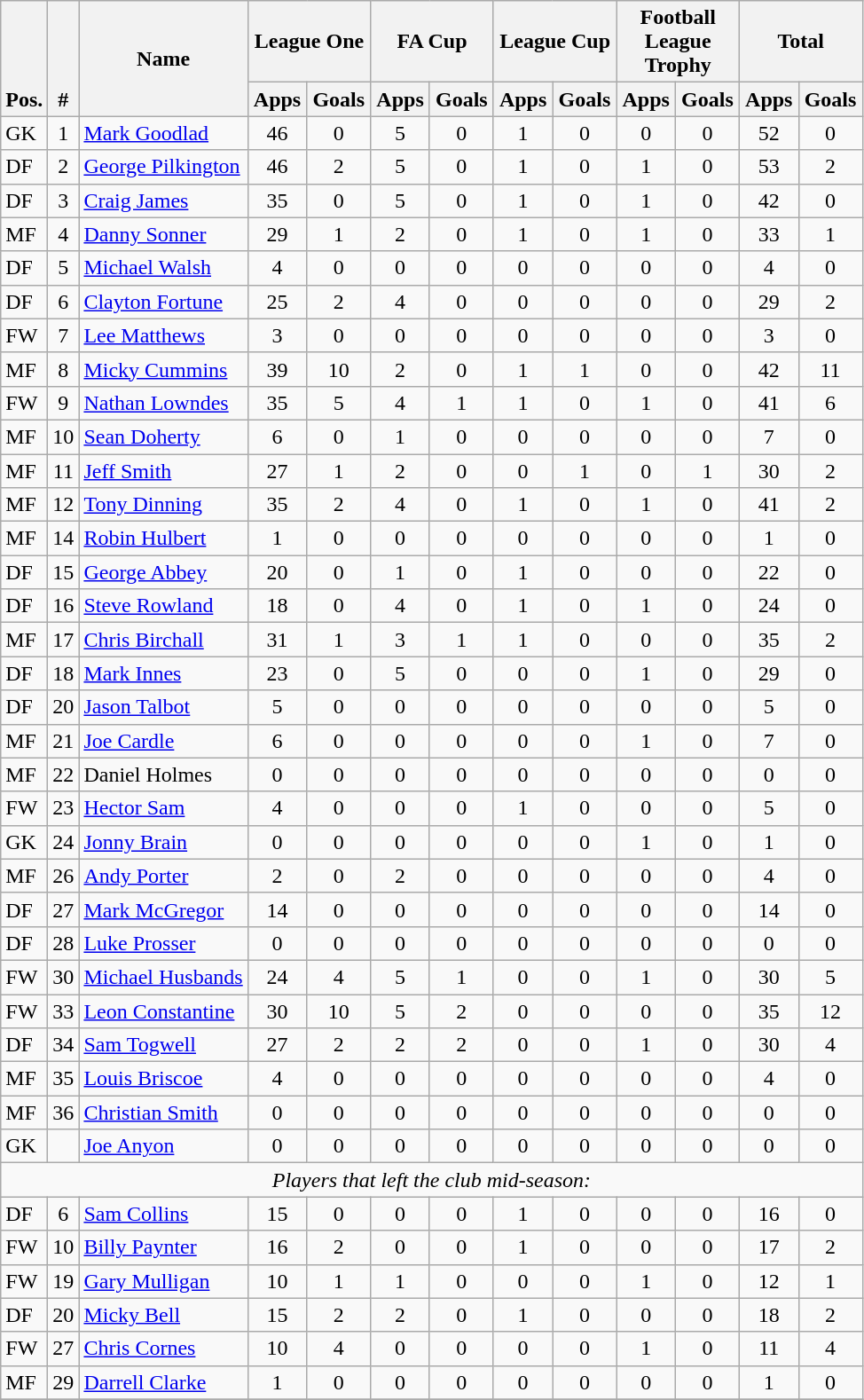<table class="wikitable" style="text-align:center">
<tr>
<th rowspan="2" valign="bottom">Pos.</th>
<th rowspan="2" valign="bottom">#</th>
<th rowspan="2">Name</th>
<th colspan="2" width="85">League One</th>
<th colspan="2" width="85">FA Cup</th>
<th colspan="2" width="85">League Cup</th>
<th colspan="2" width="85">Football League Trophy</th>
<th colspan="2" width="85">Total</th>
</tr>
<tr>
<th>Apps</th>
<th>Goals</th>
<th>Apps</th>
<th>Goals</th>
<th>Apps</th>
<th>Goals</th>
<th>Apps</th>
<th>Goals</th>
<th>Apps</th>
<th>Goals</th>
</tr>
<tr>
<td align="left">GK</td>
<td>1</td>
<td align="left"> <a href='#'>Mark Goodlad</a></td>
<td>46</td>
<td>0</td>
<td>5</td>
<td>0</td>
<td>1</td>
<td>0</td>
<td>0</td>
<td>0</td>
<td>52</td>
<td>0</td>
</tr>
<tr>
<td align="left">DF</td>
<td>2</td>
<td align="left"> <a href='#'>George Pilkington</a></td>
<td>46</td>
<td>2</td>
<td>5</td>
<td>0</td>
<td>1</td>
<td>0</td>
<td>1</td>
<td>0</td>
<td>53</td>
<td>2</td>
</tr>
<tr>
<td align="left">DF</td>
<td>3</td>
<td align="left"> <a href='#'>Craig James</a></td>
<td>35</td>
<td>0</td>
<td>5</td>
<td>0</td>
<td>1</td>
<td>0</td>
<td>1</td>
<td>0</td>
<td>42</td>
<td>0</td>
</tr>
<tr>
<td align="left">MF</td>
<td>4</td>
<td align="left"> <a href='#'>Danny Sonner</a></td>
<td>29</td>
<td>1</td>
<td>2</td>
<td>0</td>
<td>1</td>
<td>0</td>
<td>1</td>
<td>0</td>
<td>33</td>
<td>1</td>
</tr>
<tr>
<td align="left">DF</td>
<td>5</td>
<td align="left"> <a href='#'>Michael Walsh</a></td>
<td>4</td>
<td>0</td>
<td>0</td>
<td>0</td>
<td>0</td>
<td>0</td>
<td>0</td>
<td>0</td>
<td>4</td>
<td>0</td>
</tr>
<tr>
<td align="left">DF</td>
<td>6</td>
<td align="left"> <a href='#'>Clayton Fortune</a></td>
<td>25</td>
<td>2</td>
<td>4</td>
<td>0</td>
<td>0</td>
<td>0</td>
<td>0</td>
<td>0</td>
<td>29</td>
<td>2</td>
</tr>
<tr>
<td align="left">FW</td>
<td>7</td>
<td align="left"> <a href='#'>Lee Matthews</a></td>
<td>3</td>
<td>0</td>
<td>0</td>
<td>0</td>
<td>0</td>
<td>0</td>
<td>0</td>
<td>0</td>
<td>3</td>
<td>0</td>
</tr>
<tr>
<td align="left">MF</td>
<td>8</td>
<td align="left"> <a href='#'>Micky Cummins</a></td>
<td>39</td>
<td>10</td>
<td>2</td>
<td>0</td>
<td>1</td>
<td>1</td>
<td>0</td>
<td>0</td>
<td>42</td>
<td>11</td>
</tr>
<tr>
<td align="left">FW</td>
<td>9</td>
<td align="left"> <a href='#'>Nathan Lowndes</a></td>
<td>35</td>
<td>5</td>
<td>4</td>
<td>1</td>
<td>1</td>
<td>0</td>
<td>1</td>
<td>0</td>
<td>41</td>
<td>6</td>
</tr>
<tr>
<td align="left">MF</td>
<td>10</td>
<td align="left"> <a href='#'>Sean Doherty</a></td>
<td>6</td>
<td>0</td>
<td>1</td>
<td>0</td>
<td>0</td>
<td>0</td>
<td>0</td>
<td>0</td>
<td>7</td>
<td>0</td>
</tr>
<tr>
<td align="left">MF</td>
<td>11</td>
<td align="left"> <a href='#'>Jeff Smith</a></td>
<td>27</td>
<td>1</td>
<td>2</td>
<td>0</td>
<td>0</td>
<td>1</td>
<td>0</td>
<td>1</td>
<td>30</td>
<td>2</td>
</tr>
<tr>
<td align="left">MF</td>
<td>12</td>
<td align="left"> <a href='#'>Tony Dinning</a></td>
<td>35</td>
<td>2</td>
<td>4</td>
<td>0</td>
<td>1</td>
<td>0</td>
<td>1</td>
<td>0</td>
<td>41</td>
<td>2</td>
</tr>
<tr>
<td align="left">MF</td>
<td>14</td>
<td align="left"> <a href='#'>Robin Hulbert</a></td>
<td>1</td>
<td>0</td>
<td>0</td>
<td>0</td>
<td>0</td>
<td>0</td>
<td>0</td>
<td>0</td>
<td>1</td>
<td>0</td>
</tr>
<tr>
<td align="left">DF</td>
<td>15</td>
<td align="left"> <a href='#'>George Abbey</a></td>
<td>20</td>
<td>0</td>
<td>1</td>
<td>0</td>
<td>1</td>
<td>0</td>
<td>0</td>
<td>0</td>
<td>22</td>
<td>0</td>
</tr>
<tr>
<td align="left">DF</td>
<td>16</td>
<td align="left"> <a href='#'>Steve Rowland</a></td>
<td>18</td>
<td>0</td>
<td>4</td>
<td>0</td>
<td>1</td>
<td>0</td>
<td>1</td>
<td>0</td>
<td>24</td>
<td>0</td>
</tr>
<tr>
<td align="left">MF</td>
<td>17</td>
<td align="left"> <a href='#'>Chris Birchall</a></td>
<td>31</td>
<td>1</td>
<td>3</td>
<td>1</td>
<td>1</td>
<td>0</td>
<td>0</td>
<td>0</td>
<td>35</td>
<td>2</td>
</tr>
<tr>
<td align="left">DF</td>
<td>18</td>
<td align="left"> <a href='#'>Mark Innes</a></td>
<td>23</td>
<td>0</td>
<td>5</td>
<td>0</td>
<td>0</td>
<td>0</td>
<td>1</td>
<td>0</td>
<td>29</td>
<td>0</td>
</tr>
<tr>
<td align="left">DF</td>
<td>20</td>
<td align="left"> <a href='#'>Jason Talbot</a></td>
<td>5</td>
<td>0</td>
<td>0</td>
<td>0</td>
<td>0</td>
<td>0</td>
<td>0</td>
<td>0</td>
<td>5</td>
<td>0</td>
</tr>
<tr>
<td align="left">MF</td>
<td>21</td>
<td align="left"> <a href='#'>Joe Cardle</a></td>
<td>6</td>
<td>0</td>
<td>0</td>
<td>0</td>
<td>0</td>
<td>0</td>
<td>1</td>
<td>0</td>
<td>7</td>
<td>0</td>
</tr>
<tr>
<td align="left">MF</td>
<td>22</td>
<td align="left"> Daniel Holmes</td>
<td>0</td>
<td>0</td>
<td>0</td>
<td>0</td>
<td>0</td>
<td>0</td>
<td>0</td>
<td>0</td>
<td>0</td>
<td>0</td>
</tr>
<tr>
<td align="left">FW</td>
<td>23</td>
<td align="left"> <a href='#'>Hector Sam</a></td>
<td>4</td>
<td>0</td>
<td>0</td>
<td>0</td>
<td>1</td>
<td>0</td>
<td>0</td>
<td>0</td>
<td>5</td>
<td>0</td>
</tr>
<tr>
<td align="left">GK</td>
<td>24</td>
<td align="left"> <a href='#'>Jonny Brain</a></td>
<td>0</td>
<td>0</td>
<td>0</td>
<td>0</td>
<td>0</td>
<td>0</td>
<td>1</td>
<td>0</td>
<td>1</td>
<td>0</td>
</tr>
<tr>
<td align="left">MF</td>
<td>26</td>
<td align="left"> <a href='#'>Andy Porter</a></td>
<td>2</td>
<td>0</td>
<td>2</td>
<td>0</td>
<td>0</td>
<td>0</td>
<td>0</td>
<td>0</td>
<td>4</td>
<td>0</td>
</tr>
<tr>
<td align="left">DF</td>
<td>27</td>
<td align="left"> <a href='#'>Mark McGregor</a></td>
<td>14</td>
<td>0</td>
<td>0</td>
<td>0</td>
<td>0</td>
<td>0</td>
<td>0</td>
<td>0</td>
<td>14</td>
<td>0</td>
</tr>
<tr>
<td align="left">DF</td>
<td>28</td>
<td align="left"> <a href='#'>Luke Prosser</a></td>
<td>0</td>
<td>0</td>
<td>0</td>
<td>0</td>
<td>0</td>
<td>0</td>
<td>0</td>
<td>0</td>
<td>0</td>
<td>0</td>
</tr>
<tr>
<td align="left">FW</td>
<td>30</td>
<td align="left"> <a href='#'>Michael Husbands</a></td>
<td>24</td>
<td>4</td>
<td>5</td>
<td>1</td>
<td>0</td>
<td>0</td>
<td>1</td>
<td>0</td>
<td>30</td>
<td>5</td>
</tr>
<tr>
<td align="left">FW</td>
<td>33</td>
<td align="left"> <a href='#'>Leon Constantine</a></td>
<td>30</td>
<td>10</td>
<td>5</td>
<td>2</td>
<td>0</td>
<td>0</td>
<td>0</td>
<td>0</td>
<td>35</td>
<td>12</td>
</tr>
<tr>
<td align="left">DF</td>
<td>34</td>
<td align="left"> <a href='#'>Sam Togwell</a></td>
<td>27</td>
<td>2</td>
<td>2</td>
<td>2</td>
<td>0</td>
<td>0</td>
<td>1</td>
<td>0</td>
<td>30</td>
<td>4</td>
</tr>
<tr>
<td align="left">MF</td>
<td>35</td>
<td align="left"> <a href='#'>Louis Briscoe</a></td>
<td>4</td>
<td>0</td>
<td>0</td>
<td>0</td>
<td>0</td>
<td>0</td>
<td>0</td>
<td>0</td>
<td>4</td>
<td>0</td>
</tr>
<tr>
<td align="left">MF</td>
<td>36</td>
<td align="left"> <a href='#'>Christian Smith</a></td>
<td>0</td>
<td>0</td>
<td>0</td>
<td>0</td>
<td>0</td>
<td>0</td>
<td>0</td>
<td>0</td>
<td>0</td>
<td>0</td>
</tr>
<tr>
<td align="left">GK</td>
<td></td>
<td align="left"> <a href='#'>Joe Anyon</a></td>
<td>0</td>
<td>0</td>
<td>0</td>
<td>0</td>
<td>0</td>
<td>0</td>
<td>0</td>
<td>0</td>
<td>0</td>
<td>0</td>
</tr>
<tr>
<td colspan="14"><em>Players that left the club mid-season:</em></td>
</tr>
<tr>
<td align="left">DF</td>
<td>6</td>
<td align="left"> <a href='#'>Sam Collins</a></td>
<td>15</td>
<td>0</td>
<td>0</td>
<td>0</td>
<td>1</td>
<td>0</td>
<td>0</td>
<td>0</td>
<td>16</td>
<td>0</td>
</tr>
<tr>
<td align="left">FW</td>
<td>10</td>
<td align="left"> <a href='#'>Billy Paynter</a></td>
<td>16</td>
<td>2</td>
<td>0</td>
<td>0</td>
<td>1</td>
<td>0</td>
<td>0</td>
<td>0</td>
<td>17</td>
<td>2</td>
</tr>
<tr>
<td align="left">FW</td>
<td>19</td>
<td align="left"> <a href='#'>Gary Mulligan</a></td>
<td>10</td>
<td>1</td>
<td>1</td>
<td>0</td>
<td>0</td>
<td>0</td>
<td>1</td>
<td>0</td>
<td>12</td>
<td>1</td>
</tr>
<tr>
<td align="left">DF</td>
<td>20</td>
<td align="left"> <a href='#'>Micky Bell</a></td>
<td>15</td>
<td>2</td>
<td>2</td>
<td>0</td>
<td>1</td>
<td>0</td>
<td>0</td>
<td>0</td>
<td>18</td>
<td>2</td>
</tr>
<tr>
<td align="left">FW</td>
<td>27</td>
<td align="left"> <a href='#'>Chris Cornes</a></td>
<td>10</td>
<td>4</td>
<td>0</td>
<td>0</td>
<td>0</td>
<td>0</td>
<td>1</td>
<td>0</td>
<td>11</td>
<td>4</td>
</tr>
<tr>
<td align="left">MF</td>
<td>29</td>
<td align="left"> <a href='#'>Darrell Clarke</a></td>
<td>1</td>
<td>0</td>
<td>0</td>
<td>0</td>
<td>0</td>
<td>0</td>
<td>0</td>
<td>0</td>
<td>1</td>
<td>0</td>
</tr>
<tr>
</tr>
</table>
